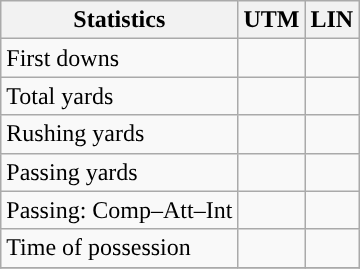<table class="wikitable" style="float: left;">
<tr>
<th>Statistics</th>
<th>UTM</th>
<th>LIN</th>
</tr>
<tr>
<td>First downs</td>
<td></td>
<td></td>
</tr>
<tr>
<td>Total yards</td>
<td></td>
<td></td>
</tr>
<tr>
<td>Rushing yards</td>
<td></td>
<td></td>
</tr>
<tr>
<td>Passing yards</td>
<td></td>
<td></td>
</tr>
<tr>
<td>Passing: Comp–Att–Int</td>
<td></td>
<td></td>
</tr>
<tr>
<td>Time of possession</td>
<td></td>
<td></td>
</tr>
<tr>
</tr>
</table>
